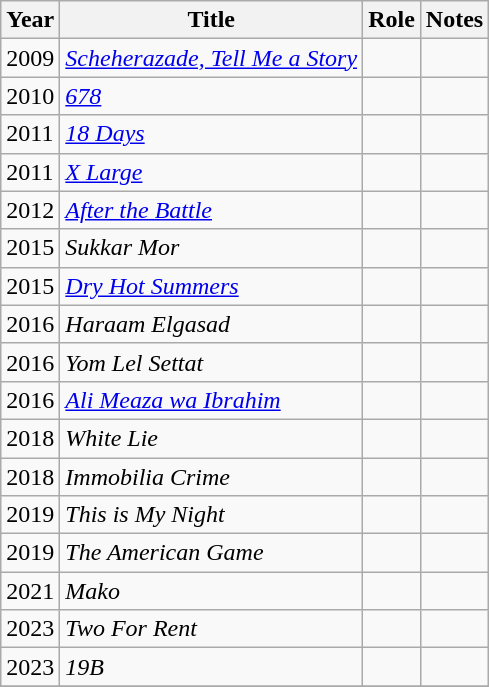<table class="wikitable sortable">
<tr>
<th>Year</th>
<th>Title</th>
<th>Role</th>
<th class="unsortable">Notes</th>
</tr>
<tr>
<td>2009</td>
<td><em><a href='#'>Scheherazade, Tell Me a Story</a></em></td>
<td></td>
<td></td>
</tr>
<tr>
<td>2010</td>
<td><em><a href='#'>678</a></em></td>
<td></td>
<td></td>
</tr>
<tr>
<td>2011</td>
<td><em><a href='#'>18 Days</a></em></td>
<td></td>
<td></td>
</tr>
<tr>
<td>2011</td>
<td><em><a href='#'>X Large</a></em></td>
<td></td>
<td></td>
</tr>
<tr>
<td>2012</td>
<td><em><a href='#'>After the Battle</a></em></td>
<td></td>
<td></td>
</tr>
<tr>
<td>2015</td>
<td><em>Sukkar Mor</em></td>
<td></td>
<td></td>
</tr>
<tr>
<td>2015</td>
<td><em><a href='#'>Dry Hot Summers</a></em></td>
<td></td>
<td></td>
</tr>
<tr>
<td>2016</td>
<td><em>Haraam Elgasad</em></td>
<td></td>
<td></td>
</tr>
<tr>
<td>2016</td>
<td><em>Yom Lel Settat</em></td>
<td></td>
<td></td>
</tr>
<tr>
<td>2016</td>
<td><em><a href='#'>Ali Meaza wa Ibrahim</a></em></td>
<td></td>
<td></td>
</tr>
<tr>
<td>2018</td>
<td><em>White Lie</em></td>
<td></td>
<td></td>
</tr>
<tr>
<td>2018</td>
<td><em>Immobilia Crime</em></td>
<td></td>
<td></td>
</tr>
<tr>
<td>2019</td>
<td><em>This is My Night</em></td>
<td></td>
<td></td>
</tr>
<tr>
<td>2019</td>
<td><em>The American Game</em></td>
<td></td>
<td></td>
</tr>
<tr>
<td>2021</td>
<td><em>Mako</em></td>
<td></td>
<td></td>
</tr>
<tr>
<td>2023</td>
<td><em>Two For Rent</em></td>
<td></td>
<td></td>
</tr>
<tr>
<td>2023</td>
<td><em>19B</em></td>
<td></td>
<td></td>
</tr>
<tr>
</tr>
</table>
